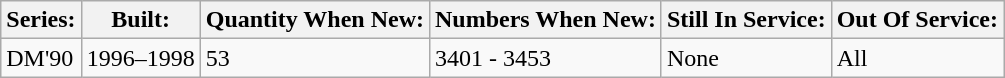<table class="wikitable vatop">
<tr>
<th>Series:</th>
<th>Built:</th>
<th>Quantity When New:</th>
<th>Numbers When New:</th>
<th>Still In Service:</th>
<th>Out Of Service:</th>
</tr>
<tr>
<td>DM'90</td>
<td>1996–1998</td>
<td>53</td>
<td>3401 - 3453</td>
<td>None</td>
<td>All</td>
</tr>
</table>
